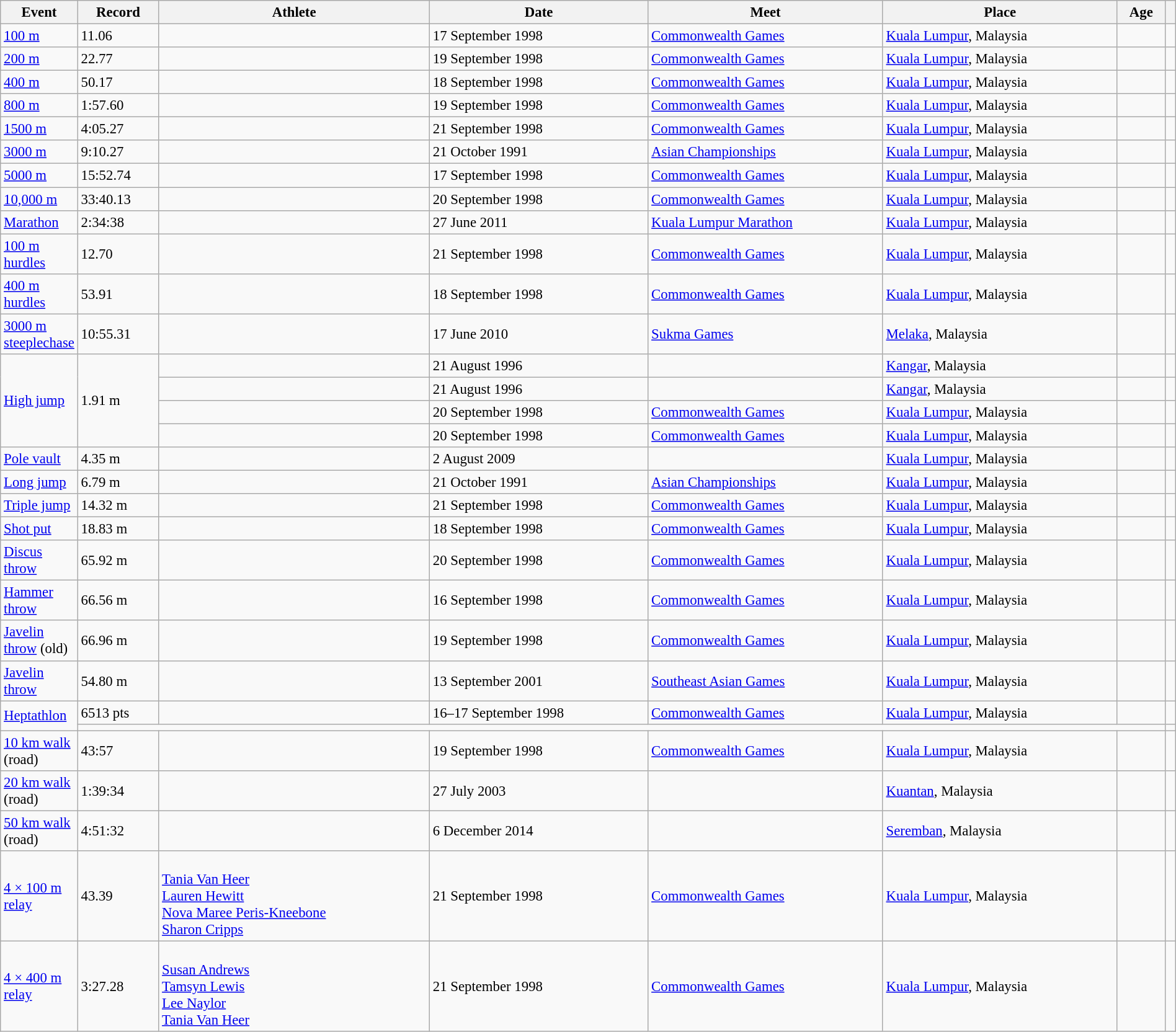<table class="wikitable" style="font-size:95%; width: 100%;">
<tr>
<th width=50>Event</th>
<th width=80>Record</th>
<th>Athlete</th>
<th>Date</th>
<th>Meet</th>
<th>Place</th>
<th>Age</th>
<th></th>
</tr>
<tr>
<td><a href='#'>100 m</a></td>
<td>11.06 </td>
<td></td>
<td>17 September 1998</td>
<td><a href='#'>Commonwealth Games</a></td>
<td><a href='#'>Kuala Lumpur</a>, Malaysia</td>
<td></td>
<td></td>
</tr>
<tr>
<td><a href='#'>200 m</a></td>
<td>22.77 </td>
<td></td>
<td>19 September 1998</td>
<td><a href='#'>Commonwealth Games</a></td>
<td><a href='#'>Kuala Lumpur</a>, Malaysia</td>
<td></td>
<td></td>
</tr>
<tr>
<td><a href='#'>400 m</a></td>
<td>50.17</td>
<td></td>
<td>18 September 1998</td>
<td><a href='#'>Commonwealth Games</a></td>
<td><a href='#'>Kuala Lumpur</a>, Malaysia</td>
<td></td>
<td></td>
</tr>
<tr>
<td><a href='#'>800 m</a></td>
<td>1:57.60</td>
<td></td>
<td>19 September 1998</td>
<td><a href='#'>Commonwealth Games</a></td>
<td><a href='#'>Kuala Lumpur</a>, Malaysia</td>
<td></td>
<td></td>
</tr>
<tr>
<td><a href='#'>1500 m</a></td>
<td>4:05.27</td>
<td></td>
<td>21 September 1998</td>
<td><a href='#'>Commonwealth Games</a></td>
<td><a href='#'>Kuala Lumpur</a>, Malaysia</td>
<td></td>
<td></td>
</tr>
<tr>
<td><a href='#'>3000 m</a></td>
<td>9:10.27</td>
<td></td>
<td>21 October 1991</td>
<td><a href='#'>Asian Championships</a></td>
<td><a href='#'>Kuala Lumpur</a>, Malaysia</td>
<td></td>
<td></td>
</tr>
<tr>
<td><a href='#'>5000 m</a></td>
<td>15:52.74</td>
<td></td>
<td>17 September 1998</td>
<td><a href='#'>Commonwealth Games</a></td>
<td><a href='#'>Kuala Lumpur</a>, Malaysia</td>
<td></td>
<td></td>
</tr>
<tr>
<td><a href='#'>10,000 m</a></td>
<td>33:40.13</td>
<td></td>
<td>20 September 1998</td>
<td><a href='#'>Commonwealth Games</a></td>
<td><a href='#'>Kuala Lumpur</a>, Malaysia</td>
<td></td>
<td></td>
</tr>
<tr>
<td><a href='#'>Marathon</a></td>
<td>2:34:38</td>
<td></td>
<td>27 June 2011</td>
<td><a href='#'>Kuala Lumpur Marathon</a></td>
<td><a href='#'>Kuala Lumpur</a>, Malaysia</td>
<td></td>
<td></td>
</tr>
<tr>
<td><a href='#'>100 m hurdles</a></td>
<td>12.70 </td>
<td></td>
<td>21 September 1998</td>
<td><a href='#'>Commonwealth Games</a></td>
<td><a href='#'>Kuala Lumpur</a>, Malaysia</td>
<td></td>
<td></td>
</tr>
<tr>
<td><a href='#'>400 m hurdles</a></td>
<td>53.91</td>
<td></td>
<td>18 September 1998</td>
<td><a href='#'>Commonwealth Games</a></td>
<td><a href='#'>Kuala Lumpur</a>, Malaysia</td>
<td></td>
<td></td>
</tr>
<tr>
<td><a href='#'>3000 m steeplechase</a></td>
<td>10:55.31</td>
<td></td>
<td>17 June 2010</td>
<td><a href='#'>Sukma Games</a></td>
<td><a href='#'>Melaka</a>, Malaysia</td>
<td></td>
<td></td>
</tr>
<tr>
<td rowspan=4><a href='#'>High jump</a></td>
<td rowspan=4>1.91 m</td>
<td></td>
<td>21 August 1996</td>
<td></td>
<td><a href='#'>Kangar</a>, Malaysia</td>
<td></td>
<td></td>
</tr>
<tr>
<td></td>
<td>21 August 1996</td>
<td></td>
<td><a href='#'>Kangar</a>, Malaysia</td>
<td></td>
<td></td>
</tr>
<tr>
<td></td>
<td>20 September 1998</td>
<td><a href='#'>Commonwealth Games</a></td>
<td><a href='#'>Kuala Lumpur</a>, Malaysia</td>
<td></td>
<td></td>
</tr>
<tr>
<td></td>
<td>20 September 1998</td>
<td><a href='#'>Commonwealth Games</a></td>
<td><a href='#'>Kuala Lumpur</a>, Malaysia</td>
<td></td>
<td></td>
</tr>
<tr>
<td><a href='#'>Pole vault</a></td>
<td>4.35 m</td>
<td></td>
<td>2 August 2009</td>
<td></td>
<td><a href='#'>Kuala Lumpur</a>, Malaysia</td>
<td></td>
<td></td>
</tr>
<tr>
<td><a href='#'>Long jump</a></td>
<td>6.79 m </td>
<td></td>
<td>21 October 1991</td>
<td><a href='#'>Asian Championships</a></td>
<td><a href='#'>Kuala Lumpur</a>, Malaysia</td>
<td></td>
<td></td>
</tr>
<tr>
<td><a href='#'>Triple jump</a></td>
<td>14.32 m </td>
<td></td>
<td>21 September 1998</td>
<td><a href='#'>Commonwealth Games</a></td>
<td><a href='#'>Kuala Lumpur</a>, Malaysia</td>
<td></td>
<td></td>
</tr>
<tr>
<td><a href='#'>Shot put</a></td>
<td>18.83 m</td>
<td></td>
<td>18 September 1998</td>
<td><a href='#'>Commonwealth Games</a></td>
<td><a href='#'>Kuala Lumpur</a>, Malaysia</td>
<td></td>
<td></td>
</tr>
<tr>
<td><a href='#'>Discus throw</a></td>
<td>65.92 m</td>
<td></td>
<td>20 September 1998</td>
<td><a href='#'>Commonwealth Games</a></td>
<td><a href='#'>Kuala Lumpur</a>, Malaysia</td>
<td></td>
<td></td>
</tr>
<tr>
<td><a href='#'>Hammer throw</a></td>
<td>66.56 m</td>
<td></td>
<td>16 September 1998</td>
<td><a href='#'>Commonwealth Games</a></td>
<td><a href='#'>Kuala Lumpur</a>, Malaysia</td>
<td></td>
<td></td>
</tr>
<tr>
<td><a href='#'>Javelin throw</a> (old)</td>
<td>66.96 m</td>
<td></td>
<td>19 September 1998</td>
<td><a href='#'>Commonwealth Games</a></td>
<td><a href='#'>Kuala Lumpur</a>, Malaysia</td>
<td></td>
<td></td>
</tr>
<tr>
<td><a href='#'>Javelin throw</a></td>
<td>54.80 m</td>
<td></td>
<td>13 September 2001</td>
<td><a href='#'>Southeast Asian Games</a></td>
<td><a href='#'>Kuala Lumpur</a>, Malaysia</td>
<td></td>
<td></td>
</tr>
<tr>
<td rowspan=2><a href='#'>Heptathlon</a></td>
<td>6513 pts</td>
<td></td>
<td>16–17 September 1998</td>
<td><a href='#'>Commonwealth Games</a></td>
<td><a href='#'>Kuala Lumpur</a>, Malaysia</td>
<td></td>
<td></td>
</tr>
<tr>
<td colspan=6></td>
<td></td>
</tr>
<tr>
<td><a href='#'>10 km walk</a> (road)</td>
<td>43:57</td>
<td></td>
<td>19 September 1998</td>
<td><a href='#'>Commonwealth Games</a></td>
<td><a href='#'>Kuala Lumpur</a>, Malaysia</td>
<td></td>
<td></td>
</tr>
<tr>
<td><a href='#'>20 km walk</a> (road)</td>
<td>1:39:34</td>
<td></td>
<td>27 July 2003</td>
<td></td>
<td><a href='#'>Kuantan</a>, Malaysia</td>
<td></td>
<td></td>
</tr>
<tr>
<td><a href='#'>50 km walk</a> (road)</td>
<td>4:51:32</td>
<td></td>
<td>6 December 2014</td>
<td></td>
<td><a href='#'>Seremban</a>, Malaysia</td>
<td></td>
<td></td>
</tr>
<tr>
<td><a href='#'>4 × 100 m relay</a></td>
<td>43.39</td>
<td><br><a href='#'>Tania Van Heer</a><br><a href='#'>Lauren Hewitt</a><br><a href='#'>Nova Maree Peris-Kneebone</a><br><a href='#'>Sharon Cripps</a></td>
<td>21 September 1998</td>
<td><a href='#'>Commonwealth Games</a></td>
<td><a href='#'>Kuala Lumpur</a>, Malaysia</td>
<td><br><br><br></td>
<td></td>
</tr>
<tr>
<td><a href='#'>4 × 400 m relay</a></td>
<td>3:27.28</td>
<td><br><a href='#'>Susan Andrews</a><br><a href='#'>Tamsyn Lewis</a><br><a href='#'>Lee Naylor</a><br><a href='#'>Tania Van Heer</a></td>
<td>21 September 1998</td>
<td><a href='#'>Commonwealth Games</a></td>
<td><a href='#'>Kuala Lumpur</a>, Malaysia</td>
<td><br><br><br></td>
<td></td>
</tr>
</table>
